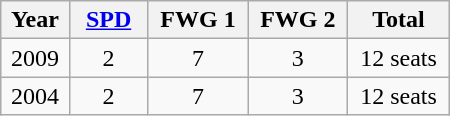<table class="wikitable" width="300">
<tr>
<th>Year</th>
<th> <a href='#'>SPD</a> </th>
<th>FWG 1</th>
<th>FWG 2</th>
<th>Total</th>
</tr>
<tr align="center">
<td>2009</td>
<td>2</td>
<td>7</td>
<td>3</td>
<td>12 seats</td>
</tr>
<tr align="center">
<td>2004</td>
<td>2</td>
<td>7</td>
<td>3</td>
<td>12 seats</td>
</tr>
</table>
